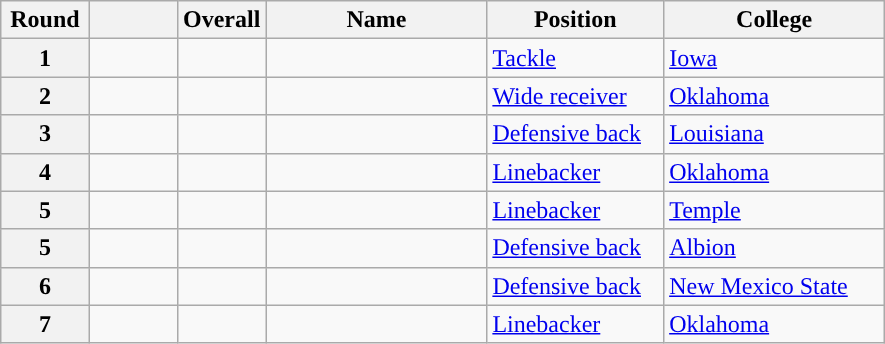<table class="wikitable sortable">
<tr>
<th scope="col" style="width: 10%;">Round</th>
<th scope="col" style="width: 10%;"></th>
<th scope="col" style="width: 10%;">Overall</th>
<th scope="col" style="width: 25%;">Name</th>
<th scope="col" style="width: 20%;">Position</th>
<th scope="col" style="width: 25%;">College</th>
</tr>
<tr>
<th scope="row">1</th>
<td></td>
<td></td>
<td></td>
<td><a href='#'>Tackle</a></td>
<td><a href='#'>Iowa</a></td>
</tr>
<tr>
<th scope="row">2</th>
<td></td>
<td></td>
<td></td>
<td><a href='#'>Wide receiver</a></td>
<td><a href='#'>Oklahoma</a></td>
</tr>
<tr>
<th scope="row">3</th>
<td></td>
<td></td>
<td></td>
<td><a href='#'>Defensive back</a></td>
<td><a href='#'>Louisiana</a></td>
</tr>
<tr>
<th scope="row">4</th>
<td></td>
<td></td>
<td></td>
<td><a href='#'>Linebacker</a></td>
<td><a href='#'>Oklahoma</a></td>
</tr>
<tr>
<th scope="row">5</th>
<td></td>
<td></td>
<td></td>
<td><a href='#'>Linebacker</a></td>
<td><a href='#'>Temple</a></td>
</tr>
<tr>
<th scope="row">5</th>
<td></td>
<td></td>
<td></td>
<td><a href='#'>Defensive back</a></td>
<td><a href='#'>Albion</a></td>
</tr>
<tr>
<th scope="row">6</th>
<td></td>
<td></td>
<td></td>
<td><a href='#'>Defensive back</a></td>
<td><a href='#'>New Mexico State</a></td>
</tr>
<tr>
<th scope="row">7</th>
<td></td>
<td></td>
<td></td>
<td><a href='#'>Linebacker</a></td>
<td><a href='#'>Oklahoma</a></td>
</tr>
</table>
